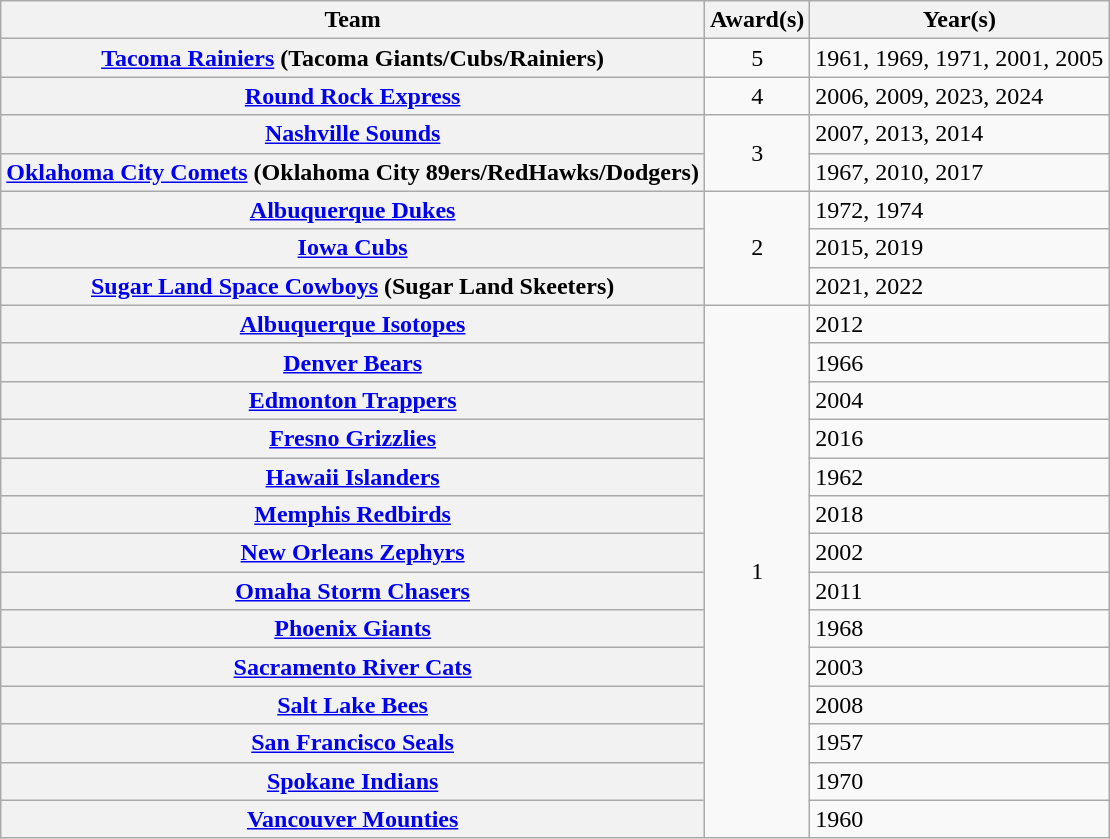<table class="wikitable sortable plainrowheaders" style="text-align:left">
<tr>
<th scope="col">Team</th>
<th scope="col">Award(s)</th>
<th scope="col">Year(s)</th>
</tr>
<tr>
<th scope="row"><strong><a href='#'>Tacoma Rainiers</a></strong> (Tacoma Giants/Cubs/Rainiers)</th>
<td style="text-align:center">5</td>
<td>1961, 1969, 1971, 2001, 2005</td>
</tr>
<tr>
<th scope="row"><strong><a href='#'>Round Rock Express</a></strong></th>
<td style="text-align:center">4</td>
<td>2006, 2009, 2023, 2024</td>
</tr>
<tr>
<th scope="row"><a href='#'>Nashville Sounds</a></th>
<td style="text-align:center" rowspan="2">3</td>
<td>2007, 2013, 2014</td>
</tr>
<tr>
<th scope="row"><strong><a href='#'>Oklahoma City Comets</a></strong> (Oklahoma City 89ers/RedHawks/Dodgers)</th>
<td>1967, 2010, 2017</td>
</tr>
<tr>
<th scope="row"><a href='#'>Albuquerque Dukes</a></th>
<td style="text-align:center" rowspan="3">2</td>
<td>1972, 1974</td>
</tr>
<tr>
<th scope="row"><a href='#'>Iowa Cubs</a></th>
<td>2015, 2019</td>
</tr>
<tr>
<th scope="row"><strong><a href='#'>Sugar Land Space Cowboys</a></strong> (Sugar Land Skeeters)</th>
<td>2021, 2022</td>
</tr>
<tr>
<th scope="row"><strong><a href='#'>Albuquerque Isotopes</a></strong></th>
<td style="text-align:center" rowspan="14">1</td>
<td>2012</td>
</tr>
<tr>
<th scope="row"><a href='#'>Denver Bears</a></th>
<td>1966</td>
</tr>
<tr>
<th scope="row"><a href='#'>Edmonton Trappers</a></th>
<td>2004</td>
</tr>
<tr>
<th scope="row"><a href='#'>Fresno Grizzlies</a></th>
<td>2016</td>
</tr>
<tr>
<th scope="row"><a href='#'>Hawaii Islanders</a></th>
<td>1962</td>
</tr>
<tr>
<th scope="row"><a href='#'>Memphis Redbirds</a></th>
<td>2018</td>
</tr>
<tr>
<th scope="row"><a href='#'>New Orleans Zephyrs</a></th>
<td>2002</td>
</tr>
<tr>
<th scope="row"><a href='#'>Omaha Storm Chasers</a></th>
<td>2011</td>
</tr>
<tr>
<th scope="row"><a href='#'>Phoenix Giants</a></th>
<td>1968</td>
</tr>
<tr>
<th scope="row"><strong><a href='#'>Sacramento River Cats</a></strong></th>
<td>2003</td>
</tr>
<tr>
<th scope="row"><strong><a href='#'>Salt Lake Bees</a></strong></th>
<td>2008</td>
</tr>
<tr>
<th scope="row"><a href='#'>San Francisco Seals</a></th>
<td>1957</td>
</tr>
<tr>
<th scope="row"><a href='#'>Spokane Indians</a></th>
<td>1970</td>
</tr>
<tr>
<th scope="row"><a href='#'>Vancouver Mounties</a></th>
<td>1960</td>
</tr>
</table>
